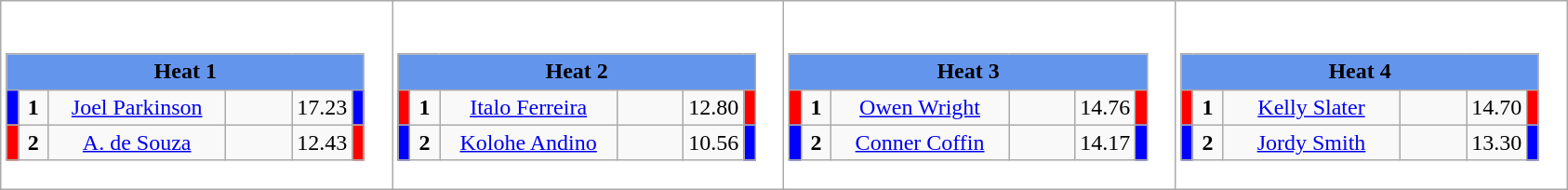<table class="wikitable" style="background:#fff;">
<tr>
<td><div><br><table class="wikitable">
<tr>
<td colspan="6"  style="text-align:center; background:#6495ed;"><strong>Heat 1</strong></td>
</tr>
<tr>
<td style="width:01px; background: #00f;"></td>
<td style="width:14px; text-align:center;"><strong>1</strong></td>
<td style="width:120px; text-align:center;"><a href='#'>Joel Parkinson</a></td>
<td style="width:40px; text-align:center;"></td>
<td style="width:20px; text-align:center;">17.23</td>
<td style="width:01px; background: #00f;"></td>
</tr>
<tr>
<td style="width:01px; background: #f00;"></td>
<td style="width:14px; text-align:center;"><strong>2</strong></td>
<td style="width:120px; text-align:center;"><a href='#'>A. de Souza</a></td>
<td style="width:40px; text-align:center;"></td>
<td style="width:20px; text-align:center;">12.43</td>
<td style="width:01px; background: #f00;"></td>
</tr>
</table>
</div></td>
<td><div><br><table class="wikitable">
<tr>
<td colspan="6"  style="text-align:center; background:#6495ed;"><strong>Heat 2</strong></td>
</tr>
<tr>
<td style="width:01px; background: #f00;"></td>
<td style="width:14px; text-align:center;"><strong>1</strong></td>
<td style="width:120px; text-align:center;"><a href='#'>Italo Ferreira</a></td>
<td style="width:40px; text-align:center;"></td>
<td style="width:20px; text-align:center;">12.80</td>
<td style="width:01px; background: #f00;"></td>
</tr>
<tr>
<td style="width:01px; background: #00f;"></td>
<td style="width:14px; text-align:center;"><strong>2</strong></td>
<td style="width:120px; text-align:center;"><a href='#'>Kolohe Andino</a></td>
<td style="width:40px; text-align:center;"></td>
<td style="width:20px; text-align:center;">10.56</td>
<td style="width:01px; background: #00f;"></td>
</tr>
</table>
</div></td>
<td><div><br><table class="wikitable">
<tr>
<td colspan="6"  style="text-align:center; background:#6495ed;"><strong>Heat 3</strong></td>
</tr>
<tr>
<td style="width:01px; background: #f00;"></td>
<td style="width:14px; text-align:center;"><strong>1</strong></td>
<td style="width:120px; text-align:center;"><a href='#'>Owen Wright</a></td>
<td style="width:40px; text-align:center;"></td>
<td style="width:20px; text-align:center;">14.76</td>
<td style="width:01px; background: #f00;"></td>
</tr>
<tr>
<td style="width:01px; background: #00f;"></td>
<td style="width:14px; text-align:center;"><strong>2</strong></td>
<td style="width:120px; text-align:center;"><a href='#'>Conner Coffin</a></td>
<td style="width:40px; text-align:center;"></td>
<td style="width:20px; text-align:center;">14.17</td>
<td style="width:01px; background: #00f;"></td>
</tr>
</table>
</div></td>
<td><div><br><table class="wikitable">
<tr>
<td colspan="6"  style="text-align:center; background:#6495ed;"><strong>Heat 4</strong></td>
</tr>
<tr>
<td style="width:01px; background: #f00;"></td>
<td style="width:14px; text-align:center;"><strong>1</strong></td>
<td style="width:120px; text-align:center;"><a href='#'>Kelly Slater</a></td>
<td style="width:40px; text-align:center;"></td>
<td style="width:20px; text-align:center;">14.70</td>
<td style="width:01px; background: #f00;"></td>
</tr>
<tr>
<td style="width:01px; background: #00f;"></td>
<td style="width:14px; text-align:center;"><strong>2</strong></td>
<td style="width:120px; text-align:center;"><a href='#'>Jordy Smith</a></td>
<td style="width:40px; text-align:center;"></td>
<td style="width:20px; text-align:center;">13.30</td>
<td style="width:01px; background: #00f;"></td>
</tr>
</table>
</div></td>
</tr>
</table>
